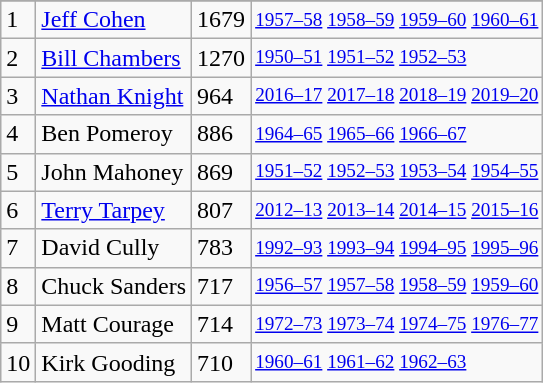<table class="wikitable">
<tr>
</tr>
<tr>
<td>1</td>
<td><a href='#'>Jeff Cohen</a></td>
<td>1679</td>
<td style="font-size:80%;"><a href='#'>1957–58</a> <a href='#'>1958–59</a> <a href='#'>1959–60</a> <a href='#'>1960–61</a></td>
</tr>
<tr>
<td>2</td>
<td><a href='#'>Bill Chambers</a></td>
<td>1270</td>
<td style="font-size:80%;"><a href='#'>1950–51</a> <a href='#'>1951–52</a> <a href='#'>1952–53</a></td>
</tr>
<tr>
<td>3</td>
<td><a href='#'>Nathan Knight</a></td>
<td>964</td>
<td style="font-size:80%;"><a href='#'>2016–17</a> <a href='#'>2017–18</a> <a href='#'>2018–19</a> <a href='#'>2019–20</a></td>
</tr>
<tr>
<td>4</td>
<td>Ben Pomeroy</td>
<td>886</td>
<td style="font-size:80%;"><a href='#'>1964–65</a> <a href='#'>1965–66</a> <a href='#'>1966–67</a></td>
</tr>
<tr>
<td>5</td>
<td>John Mahoney</td>
<td>869</td>
<td style="font-size:80%;"><a href='#'>1951–52</a> <a href='#'>1952–53</a> <a href='#'>1953–54</a> <a href='#'>1954–55</a></td>
</tr>
<tr>
<td>6</td>
<td><a href='#'>Terry Tarpey</a></td>
<td>807</td>
<td style="font-size:80%;"><a href='#'>2012–13</a> <a href='#'>2013–14</a> <a href='#'>2014–15</a> <a href='#'>2015–16</a></td>
</tr>
<tr>
<td>7</td>
<td>David Cully</td>
<td>783</td>
<td style="font-size:80%;"><a href='#'>1992–93</a> <a href='#'>1993–94</a> <a href='#'>1994–95</a> <a href='#'>1995–96</a></td>
</tr>
<tr>
<td>8</td>
<td>Chuck Sanders</td>
<td>717</td>
<td style="font-size:80%;"><a href='#'>1956–57</a> <a href='#'>1957–58</a> <a href='#'>1958–59</a> <a href='#'>1959–60</a></td>
</tr>
<tr>
<td>9</td>
<td>Matt Courage</td>
<td>714</td>
<td style="font-size:80%;"><a href='#'>1972–73</a> <a href='#'>1973–74</a> <a href='#'>1974–75</a> <a href='#'>1976–77</a></td>
</tr>
<tr>
<td>10</td>
<td>Kirk Gooding</td>
<td>710</td>
<td style="font-size:80%;"><a href='#'>1960–61</a> <a href='#'>1961–62</a> <a href='#'>1962–63</a></td>
</tr>
</table>
